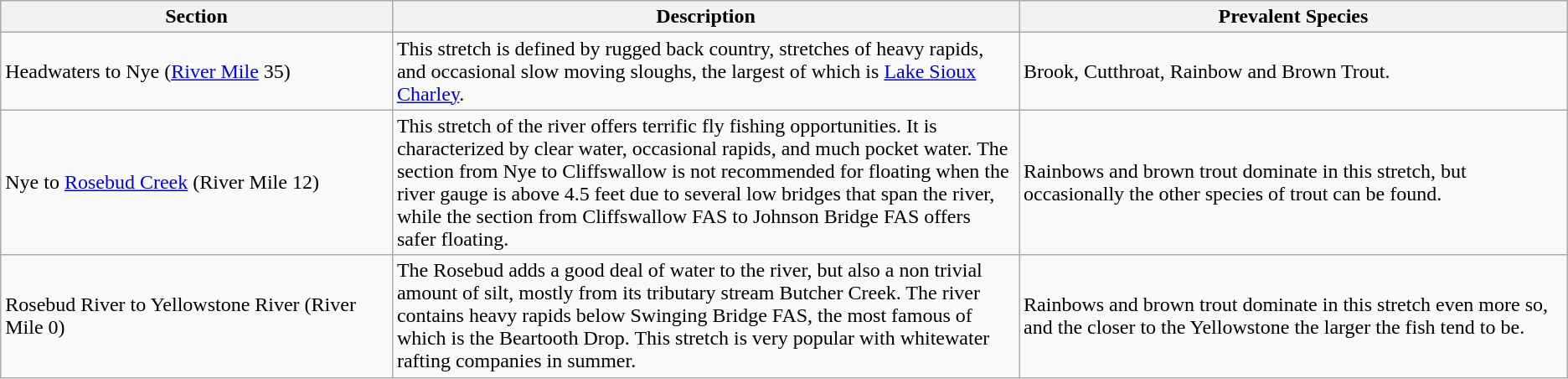<table class="wikitable">
<tr>
<th width=25%>Section</th>
<th width=40%>Description</th>
<th width=35%>Prevalent Species</th>
</tr>
<tr>
<td>Headwaters to Nye (<a href='#'>River Mile</a> 35)</td>
<td>This stretch is defined by rugged back country, stretches of heavy rapids, and occasional slow moving sloughs, the largest of which is <a href='#'>Lake Sioux Charley</a>.</td>
<td>Brook, Cutthroat, Rainbow and Brown Trout.</td>
</tr>
<tr>
<td>Nye to <a href='#'>Rosebud Creek</a> (River Mile 12)</td>
<td>This stretch of the river offers terrific fly fishing opportunities. It is characterized by clear water, occasional rapids, and much pocket water. The section from Nye to Cliffswallow is not recommended for floating when the river gauge is above 4.5 feet due to several low bridges that span the river, while the section from Cliffswallow FAS to Johnson Bridge FAS offers safer floating.</td>
<td>Rainbows and brown trout dominate in this stretch, but occasionally the other species of trout can be found.</td>
</tr>
<tr l>
<td>Rosebud River to Yellowstone River (River Mile 0)</td>
<td>The Rosebud adds a good deal of water to the river, but also a non trivial amount of silt, mostly from its tributary stream Butcher Creek. The river contains heavy rapids below Swinging Bridge FAS, the most famous of which is the Beartooth Drop. This stretch is very popular with whitewater rafting companies in summer.</td>
<td>Rainbows and brown trout dominate in this stretch even more so, and the closer to the Yellowstone the larger the fish tend to be.</td>
</tr>
</table>
